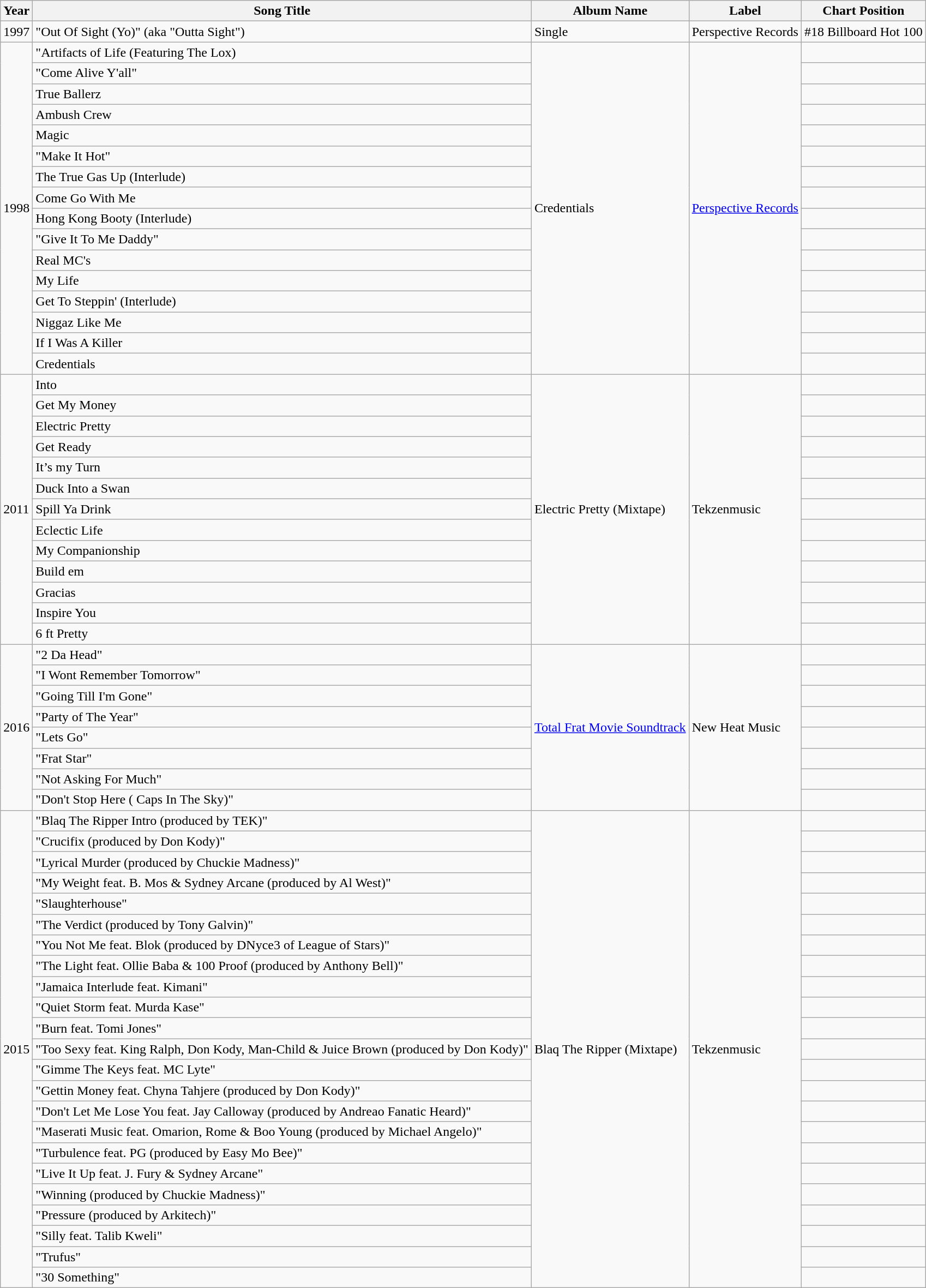<table class="wikitable">
<tr>
<th>Year</th>
<th>Song Title</th>
<th>Album Name</th>
<th>Label</th>
<th>Chart Position</th>
</tr>
<tr>
<td>1997</td>
<td>"Out Of Sight (Yo)" (aka "Outta Sight")</td>
<td>Single</td>
<td>Perspective Records</td>
<td>#18 Billboard Hot 100</td>
</tr>
<tr>
<td rowspan="16">1998</td>
<td>"Artifacts of Life (Featuring The Lox)</td>
<td rowspan="16">Credentials</td>
<td rowspan="16"><a href='#'>Perspective Records</a></td>
<td></td>
</tr>
<tr>
<td>"Come Alive Y'all"</td>
<td></td>
</tr>
<tr>
<td>True Ballerz</td>
<td></td>
</tr>
<tr>
<td>Ambush Crew</td>
<td></td>
</tr>
<tr>
<td>Magic</td>
<td></td>
</tr>
<tr>
<td>"Make It Hot"</td>
<td></td>
</tr>
<tr>
<td>The True Gas Up (Interlude)</td>
<td></td>
</tr>
<tr>
<td>Come Go With Me</td>
<td></td>
</tr>
<tr>
<td>Hong Kong Booty (Interlude)</td>
<td></td>
</tr>
<tr>
<td>"Give It To Me Daddy"</td>
<td></td>
</tr>
<tr>
<td>Real MC's</td>
<td></td>
</tr>
<tr>
<td>My Life</td>
<td></td>
</tr>
<tr>
<td>Get To Steppin' (Interlude)</td>
<td></td>
</tr>
<tr>
<td>Niggaz Like Me</td>
<td></td>
</tr>
<tr>
<td>If I Was A Killer</td>
<td></td>
</tr>
<tr>
<td>Credentials</td>
<td></td>
</tr>
<tr>
<td rowspan="13">2011</td>
<td>Into</td>
<td rowspan="13">Electric Pretty (Mixtape)</td>
<td rowspan="13">Tekzenmusic</td>
<td></td>
</tr>
<tr>
<td>Get My Money</td>
<td></td>
</tr>
<tr>
<td>Electric Pretty</td>
<td></td>
</tr>
<tr>
<td>Get Ready</td>
<td></td>
</tr>
<tr>
<td>It’s my Turn</td>
<td></td>
</tr>
<tr>
<td>Duck Into a Swan</td>
<td></td>
</tr>
<tr>
<td>Spill Ya Drink</td>
<td></td>
</tr>
<tr>
<td>Eclectic Life</td>
<td></td>
</tr>
<tr>
<td>My Companionship</td>
<td></td>
</tr>
<tr>
<td>Build em</td>
<td></td>
</tr>
<tr>
<td>Gracias</td>
<td></td>
</tr>
<tr>
<td>Inspire You</td>
<td></td>
</tr>
<tr>
<td>6 ft Pretty</td>
<td></td>
</tr>
<tr>
<td rowspan="8">2016</td>
<td>"2 Da Head"</td>
<td rowspan="8"><a href='#'>Total Frat Movie Soundtrack</a></td>
<td rowspan="8">New Heat Music</td>
<td></td>
</tr>
<tr>
<td>"I Wont Remember Tomorrow"</td>
<td></td>
</tr>
<tr>
<td>"Going Till I'm Gone"</td>
<td></td>
</tr>
<tr>
<td>"Party of The Year"</td>
<td></td>
</tr>
<tr>
<td>"Lets Go"</td>
<td></td>
</tr>
<tr>
<td>"Frat Star"</td>
<td></td>
</tr>
<tr>
<td>"Not Asking For Much"</td>
<td></td>
</tr>
<tr>
<td>"Don't Stop Here ( Caps In The Sky)"</td>
<td></td>
</tr>
<tr>
<td rowspan="23">2015</td>
<td>"Blaq The Ripper Intro (produced by TEK)"</td>
<td rowspan="23">Blaq The Ripper (Mixtape)</td>
<td rowspan="23">Tekzenmusic</td>
<td></td>
</tr>
<tr>
<td>"Crucifix (produced by Don Kody)"</td>
<td></td>
</tr>
<tr>
<td>"Lyrical Murder (produced by Chuckie Madness)"</td>
<td></td>
</tr>
<tr>
<td>"My Weight feat. B. Mos & Sydney Arcane (produced by Al West)"</td>
<td></td>
</tr>
<tr>
<td>"Slaughterhouse"</td>
<td></td>
</tr>
<tr>
<td>"The Verdict (produced by Tony Galvin)"</td>
<td></td>
</tr>
<tr>
<td>"You Not Me feat. Blok (produced by DNyce3 of League of Stars)"</td>
<td></td>
</tr>
<tr>
<td>"The Light feat. Ollie Baba & 100 Proof (produced by Anthony Bell)"</td>
<td></td>
</tr>
<tr>
<td>"Jamaica Interlude feat. Kimani"</td>
<td></td>
</tr>
<tr>
<td>"Quiet Storm feat. Murda Kase"</td>
<td></td>
</tr>
<tr>
<td>"Burn feat. Tomi Jones"</td>
<td></td>
</tr>
<tr>
<td>"Too Sexy feat. King Ralph, Don Kody, Man-Child & Juice Brown (produced by Don Kody)"</td>
<td></td>
</tr>
<tr>
<td>"Gimme The Keys feat. MC Lyte"</td>
<td></td>
</tr>
<tr>
<td>"Gettin Money feat. Chyna Tahjere (produced by Don Kody)"</td>
<td></td>
</tr>
<tr>
<td>"Don't Let Me Lose You feat. Jay Calloway (produced by Andreao Fanatic Heard)"</td>
<td></td>
</tr>
<tr>
<td>"Maserati Music feat. Omarion, Rome & Boo Young (produced by Michael Angelo)"</td>
<td></td>
</tr>
<tr>
<td>"Turbulence feat. PG (produced by Easy Mo Bee)"</td>
<td></td>
</tr>
<tr>
<td>"Live It Up feat. J. Fury & Sydney Arcane"</td>
<td></td>
</tr>
<tr>
<td>"Winning (produced by Chuckie Madness)"</td>
<td></td>
</tr>
<tr>
<td>"Pressure (produced by Arkitech)"</td>
<td></td>
</tr>
<tr>
<td>"Silly feat. Talib Kweli"</td>
<td></td>
</tr>
<tr>
<td>"Trufus"</td>
<td></td>
</tr>
<tr>
<td>"30 Something"</td>
<td></td>
</tr>
</table>
